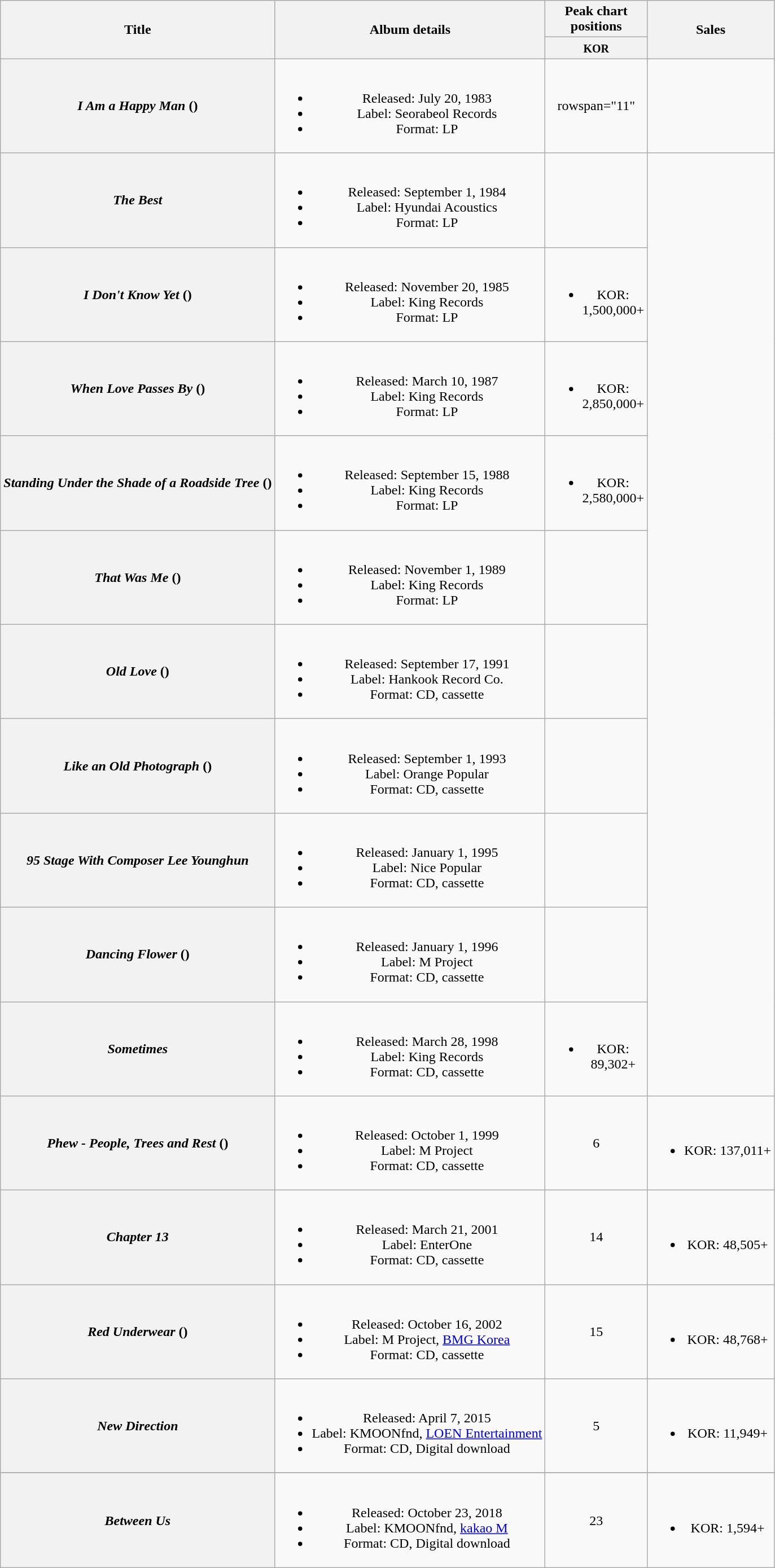<table class="wikitable plainrowheaders" style="text-align:center;">
<tr>
<th scope="col" rowspan="2">Title</th>
<th scope="col" rowspan="2">Album details</th>
<th scope="col" colspan="1" style="width:5em;">Peak chart positions</th>
<th scope="col" rowspan="2">Sales</th>
</tr>
<tr>
<th><small>KOR</small><br></th>
</tr>
<tr>
<th scope="row"><em>I Am a Happy Man</em> ()</th>
<td><br><ul><li>Released: July 20, 1983</li><li>Label: Seorabeol Records</li><li>Format: LP</li></ul></td>
<td>rowspan="11" </td>
<td></td>
</tr>
<tr>
<th scope="row"><em>The Best</em></th>
<td><br><ul><li>Released: September 1, 1984</li><li>Label: Hyundai Acoustics</li><li>Format: LP</li></ul></td>
<td></td>
</tr>
<tr>
<th scope="row"><em>I Don't Know Yet</em> ()</th>
<td><br><ul><li>Released: November 20, 1985</li><li>Label: King Records</li><li>Format: LP</li></ul></td>
<td><br><ul><li>KOR: 1,500,000+</li></ul></td>
</tr>
<tr>
<th scope="row"><em>When Love Passes By</em> ()</th>
<td><br><ul><li>Released: March 10, 1987</li><li>Label: King Records</li><li>Format: LP</li></ul></td>
<td><br><ul><li>KOR: 2,850,000+</li></ul></td>
</tr>
<tr>
<th scope="row"><em>Standing Under the Shade of a Roadside Tree</em> ()</th>
<td><br><ul><li>Released: September 15, 1988</li><li>Label: King Records</li><li>Format: LP</li></ul></td>
<td><br><ul><li>KOR: 2,580,000+</li></ul></td>
</tr>
<tr>
<th scope="row"><em>That Was Me</em> ()</th>
<td><br><ul><li>Released: November 1, 1989</li><li>Label: King Records</li><li>Format: LP</li></ul></td>
<td></td>
</tr>
<tr>
<th scope="row"><em>Old Love</em> ()</th>
<td><br><ul><li>Released: September 17, 1991</li><li>Label: Hankook Record Co.</li><li>Format: CD, cassette</li></ul></td>
<td></td>
</tr>
<tr>
<th scope="row"><em>Like an Old Photograph</em> ()</th>
<td><br><ul><li>Released: September 1, 1993</li><li>Label: Orange Popular</li><li>Format: CD, cassette</li></ul></td>
<td></td>
</tr>
<tr>
<th scope="row"><em>95 Stage With Composer Lee Younghun</em></th>
<td><br><ul><li>Released: January 1, 1995</li><li>Label: Nice Popular</li><li>Format: CD, cassette</li></ul></td>
<td></td>
</tr>
<tr>
<th scope="row"><em>Dancing Flower</em> ()</th>
<td><br><ul><li>Released: January 1, 1996</li><li>Label: M Project</li><li>Format: CD, cassette</li></ul></td>
<td></td>
</tr>
<tr>
<th scope="row"><em>Sometimes</em></th>
<td><br><ul><li>Released: March 28, 1998</li><li>Label: King Records</li><li>Format: CD, cassette</li></ul></td>
<td><br><ul><li>KOR: 89,302+</li></ul></td>
</tr>
<tr>
<th scope="row"><em>Phew - People, Trees and Rest</em> ()</th>
<td><br><ul><li>Released: October 1, 1999</li><li>Label: M Project</li><li>Format: CD, cassette</li></ul></td>
<td>6</td>
<td><br><ul><li>KOR: 137,011+</li></ul></td>
</tr>
<tr>
<th scope="row"><em>Chapter 13</em></th>
<td><br><ul><li>Released: March 21, 2001</li><li>Label: EnterOne</li><li>Format: CD, cassette</li></ul></td>
<td>14</td>
<td><br><ul><li>KOR: 48,505+</li></ul></td>
</tr>
<tr>
<th scope="row"><em>Red Underwear</em> ()</th>
<td><br><ul><li>Released: October 16, 2002</li><li>Label: M Project, <a href='#'>BMG Korea</a></li><li>Format: CD, cassette</li></ul></td>
<td>15</td>
<td><br><ul><li>KOR: 48,768+</li></ul></td>
</tr>
<tr>
<th scope="row"><em>New Direction</em></th>
<td><br><ul><li>Released: April 7, 2015</li><li>Label: KMOONfnd, <a href='#'>LOEN Entertainment</a></li><li>Format: CD, Digital download</li></ul></td>
<td>5</td>
<td><br><ul><li>KOR: 11,949+</li></ul></td>
</tr>
<tr>
</tr>
<tr>
<th scope="row"><em>Between Us</em></th>
<td><br><ul><li>Released: October 23, 2018</li><li>Label: KMOONfnd, <a href='#'>kakao M</a></li><li>Format: CD, Digital download</li></ul></td>
<td>23</td>
<td><br><ul><li>KOR: 1,594+</li></ul></td>
</tr>
</table>
